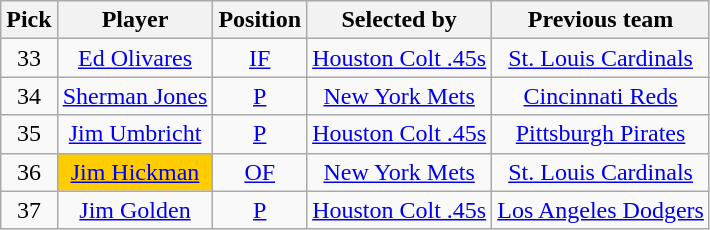<table class="wikitable sortable" style="text-align:center">
<tr>
<th>Pick</th>
<th>Player</th>
<th>Position</th>
<th>Selected by</th>
<th>Previous team</th>
</tr>
<tr>
<td>33</td>
<td><a href='#'>Ed Olivares</a></td>
<td><a href='#'>IF</a></td>
<td><a href='#'>Houston Colt .45s</a></td>
<td><a href='#'>St. Louis Cardinals</a></td>
</tr>
<tr>
<td>34</td>
<td><a href='#'>Sherman Jones</a></td>
<td><a href='#'>P</a></td>
<td><a href='#'>New York Mets</a></td>
<td><a href='#'>Cincinnati Reds</a></td>
</tr>
<tr>
<td>35</td>
<td><a href='#'>Jim Umbricht</a></td>
<td><a href='#'>P</a></td>
<td><a href='#'>Houston Colt .45s</a></td>
<td><a href='#'>Pittsburgh Pirates</a></td>
</tr>
<tr>
<td>36</td>
<td bgcolor=#FFCC00><a href='#'>Jim Hickman</a></td>
<td><a href='#'>OF</a></td>
<td><a href='#'>New York Mets</a></td>
<td><a href='#'>St. Louis Cardinals</a></td>
</tr>
<tr>
<td>37</td>
<td><a href='#'>Jim Golden</a></td>
<td><a href='#'>P</a></td>
<td><a href='#'>Houston Colt .45s</a></td>
<td><a href='#'>Los Angeles Dodgers</a></td>
</tr>
</table>
